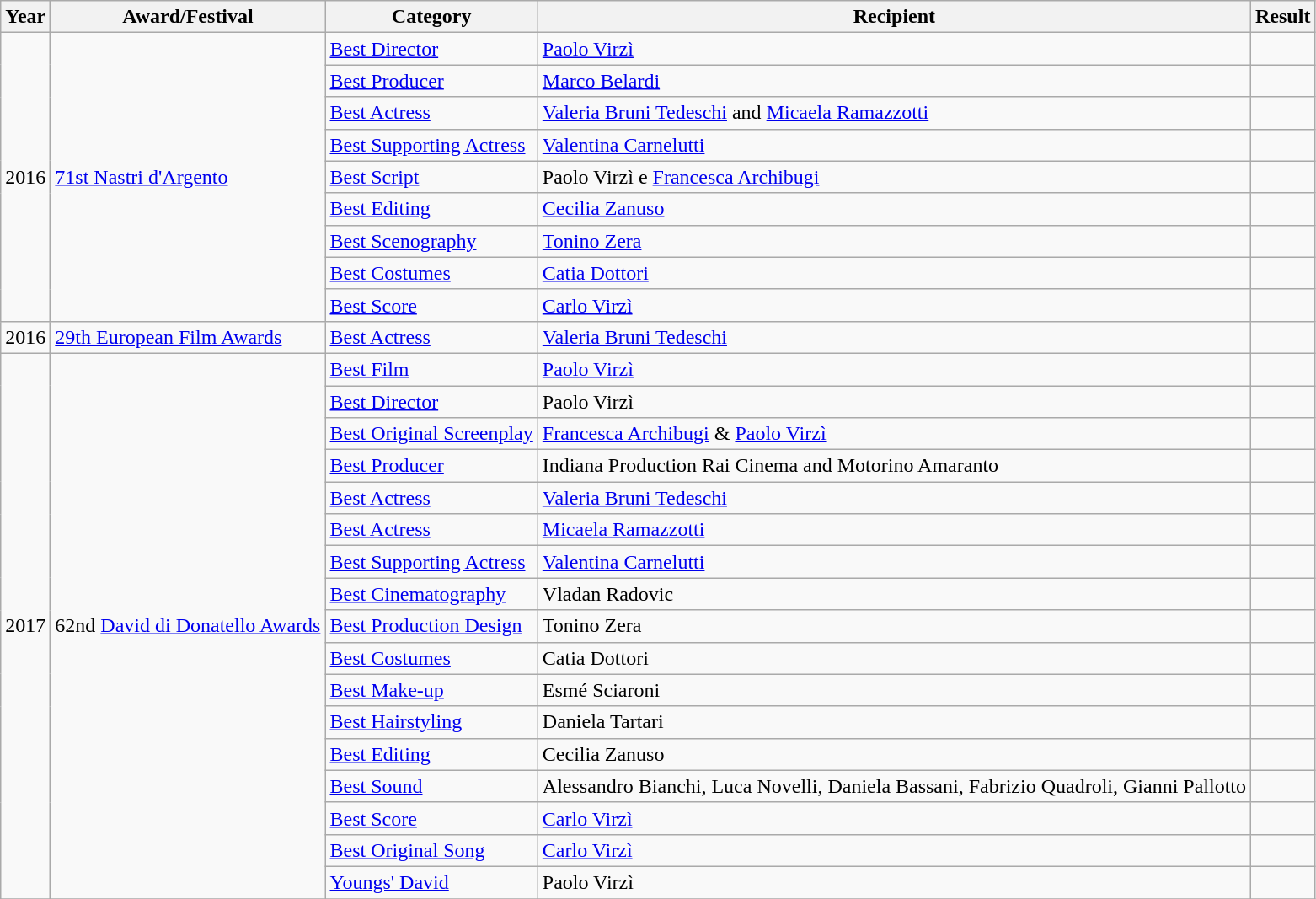<table class="wikitable">
<tr>
<th>Year</th>
<th>Award/Festival</th>
<th>Category</th>
<th>Recipient</th>
<th>Result</th>
</tr>
<tr>
<td rowspan="9">2016</td>
<td rowspan="9"><a href='#'>71st Nastri d'Argento</a></td>
<td><a href='#'>Best Director</a></td>
<td><a href='#'>Paolo Virzì</a></td>
<td></td>
</tr>
<tr>
<td><a href='#'>Best Producer</a></td>
<td><a href='#'>Marco Belardi</a></td>
<td></td>
</tr>
<tr>
<td><a href='#'>Best Actress</a></td>
<td><a href='#'>Valeria Bruni Tedeschi</a> and <a href='#'>Micaela Ramazzotti</a></td>
<td></td>
</tr>
<tr>
<td><a href='#'>Best Supporting Actress</a></td>
<td><a href='#'>Valentina Carnelutti</a></td>
<td></td>
</tr>
<tr>
<td><a href='#'>Best Script</a></td>
<td>Paolo Virzì e <a href='#'>Francesca Archibugi</a></td>
<td></td>
</tr>
<tr>
<td><a href='#'>Best Editing</a></td>
<td><a href='#'>Cecilia Zanuso</a></td>
<td></td>
</tr>
<tr>
<td><a href='#'>Best Scenography</a></td>
<td><a href='#'>Tonino Zera</a></td>
<td></td>
</tr>
<tr>
<td><a href='#'>Best Costumes</a></td>
<td><a href='#'>Catia Dottori</a></td>
<td></td>
</tr>
<tr>
<td><a href='#'>Best Score</a></td>
<td><a href='#'>Carlo Virzì</a></td>
<td></td>
</tr>
<tr>
<td rowspan="1">2016</td>
<td rowspan="1"><a href='#'>29th European Film Awards</a></td>
<td><a href='#'>Best Actress</a></td>
<td><a href='#'>Valeria Bruni Tedeschi</a></td>
<td></td>
</tr>
<tr>
<td rowspan="17">2017</td>
<td rowspan="17">62nd <a href='#'>David di Donatello Awards</a></td>
<td><a href='#'>Best Film</a></td>
<td><a href='#'>Paolo Virzì</a></td>
<td></td>
</tr>
<tr>
<td><a href='#'>Best Director</a></td>
<td>Paolo Virzì</td>
<td></td>
</tr>
<tr>
<td><a href='#'>Best Original Screenplay</a></td>
<td><a href='#'>Francesca Archibugi</a> & <a href='#'>Paolo Virzì</a></td>
<td></td>
</tr>
<tr>
<td><a href='#'>Best Producer</a></td>
<td>Indiana Production Rai Cinema and Motorino Amaranto</td>
<td></td>
</tr>
<tr>
<td><a href='#'>Best Actress</a></td>
<td><a href='#'>Valeria Bruni Tedeschi</a></td>
<td></td>
</tr>
<tr>
<td><a href='#'>Best Actress</a></td>
<td><a href='#'>Micaela Ramazzotti</a></td>
<td></td>
</tr>
<tr>
<td><a href='#'>Best Supporting Actress</a></td>
<td><a href='#'>Valentina Carnelutti</a></td>
<td></td>
</tr>
<tr>
<td><a href='#'>Best Cinematography</a></td>
<td>Vladan Radovic</td>
<td></td>
</tr>
<tr>
<td><a href='#'>Best Production Design</a></td>
<td>Tonino Zera</td>
<td></td>
</tr>
<tr>
<td><a href='#'>Best Costumes</a></td>
<td>Catia Dottori</td>
<td></td>
</tr>
<tr>
<td><a href='#'>Best Make-up</a></td>
<td>Esmé Sciaroni</td>
<td></td>
</tr>
<tr>
<td><a href='#'>Best Hairstyling</a></td>
<td>Daniela Tartari</td>
<td></td>
</tr>
<tr>
<td><a href='#'>Best Editing</a></td>
<td>Cecilia Zanuso</td>
<td></td>
</tr>
<tr>
<td><a href='#'>Best Sound</a></td>
<td>Alessandro Bianchi, Luca Novelli, Daniela Bassani, Fabrizio Quadroli, Gianni Pallotto</td>
<td></td>
</tr>
<tr>
<td><a href='#'>Best Score</a></td>
<td><a href='#'>Carlo Virzì</a></td>
<td></td>
</tr>
<tr>
<td><a href='#'>Best Original Song</a></td>
<td><a href='#'>Carlo Virzì</a></td>
<td></td>
</tr>
<tr>
<td><a href='#'>Youngs' David</a></td>
<td>Paolo Virzì</td>
<td></td>
</tr>
<tr>
</tr>
</table>
